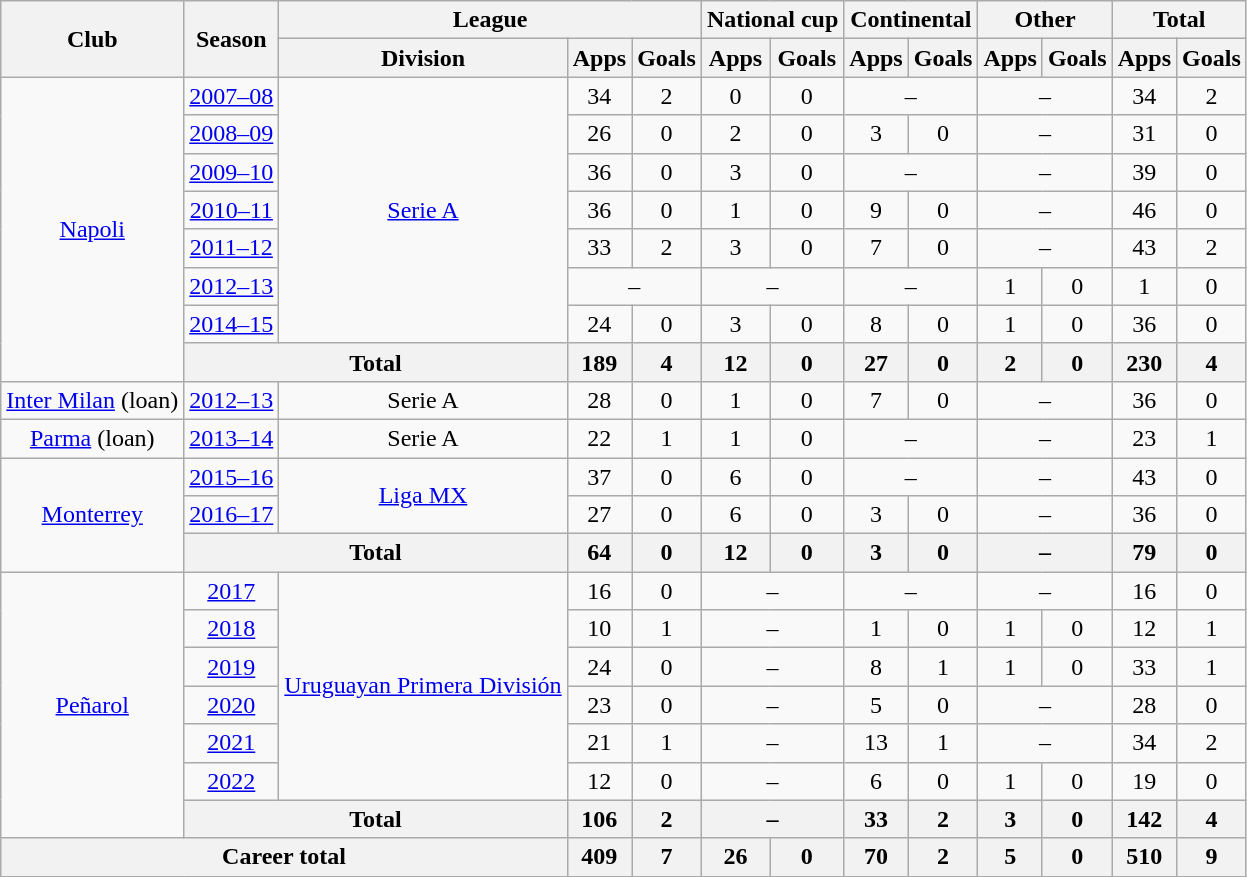<table class="wikitable" style="text-align:center">
<tr>
<th rowspan="2">Club</th>
<th rowspan="2">Season</th>
<th colspan="3">League</th>
<th colspan="2">National cup</th>
<th colspan="2">Continental</th>
<th colspan="2">Other</th>
<th colspan="2">Total</th>
</tr>
<tr>
<th>Division</th>
<th>Apps</th>
<th>Goals</th>
<th>Apps</th>
<th>Goals</th>
<th>Apps</th>
<th>Goals</th>
<th>Apps</th>
<th>Goals</th>
<th>Apps</th>
<th>Goals</th>
</tr>
<tr>
<td rowspan="8"><a href='#'>Napoli</a></td>
<td><a href='#'>2007–08</a></td>
<td rowspan="7"><a href='#'>Serie A</a></td>
<td>34</td>
<td>2</td>
<td>0</td>
<td>0</td>
<td colspan="2">–</td>
<td colspan="2">–</td>
<td>34</td>
<td>2</td>
</tr>
<tr>
<td><a href='#'>2008–09</a></td>
<td>26</td>
<td>0</td>
<td>2</td>
<td>0</td>
<td>3</td>
<td>0</td>
<td colspan="2">–</td>
<td>31</td>
<td>0</td>
</tr>
<tr>
<td><a href='#'>2009–10</a></td>
<td>36</td>
<td>0</td>
<td>3</td>
<td>0</td>
<td colspan="2">–</td>
<td colspan="2">–</td>
<td>39</td>
<td>0</td>
</tr>
<tr>
<td><a href='#'>2010–11</a></td>
<td>36</td>
<td>0</td>
<td>1</td>
<td>0</td>
<td>9</td>
<td>0</td>
<td colspan="2">–</td>
<td>46</td>
<td>0</td>
</tr>
<tr>
<td><a href='#'>2011–12</a></td>
<td>33</td>
<td>2</td>
<td>3</td>
<td>0</td>
<td>7</td>
<td>0</td>
<td colspan="2">–</td>
<td>43</td>
<td>2</td>
</tr>
<tr>
<td><a href='#'>2012–13</a></td>
<td colspan="2">–</td>
<td colspan="2">–</td>
<td colspan="2">–</td>
<td>1</td>
<td>0</td>
<td>1</td>
<td>0</td>
</tr>
<tr>
<td><a href='#'>2014–15</a></td>
<td>24</td>
<td>0</td>
<td>3</td>
<td>0</td>
<td>8</td>
<td>0</td>
<td>1</td>
<td>0</td>
<td>36</td>
<td>0</td>
</tr>
<tr>
<th colspan="2">Total</th>
<th>189</th>
<th>4</th>
<th>12</th>
<th>0</th>
<th>27</th>
<th>0</th>
<th>2</th>
<th>0</th>
<th>230</th>
<th>4</th>
</tr>
<tr>
<td><a href='#'>Inter Milan</a> (loan)</td>
<td><a href='#'>2012–13</a></td>
<td>Serie A</td>
<td>28</td>
<td>0</td>
<td>1</td>
<td>0</td>
<td>7</td>
<td>0</td>
<td colspan="2">–</td>
<td>36</td>
<td>0</td>
</tr>
<tr>
<td><a href='#'>Parma</a> (loan)</td>
<td><a href='#'>2013–14</a></td>
<td>Serie A</td>
<td>22</td>
<td>1</td>
<td>1</td>
<td>0</td>
<td colspan="2">–</td>
<td colspan="2">–</td>
<td>23</td>
<td>1</td>
</tr>
<tr>
<td rowspan="3"><a href='#'>Monterrey</a></td>
<td><a href='#'>2015–16</a></td>
<td rowspan="2"><a href='#'>Liga MX</a></td>
<td>37</td>
<td>0</td>
<td>6</td>
<td>0</td>
<td colspan="2">–</td>
<td colspan="2">–</td>
<td>43</td>
<td>0</td>
</tr>
<tr>
<td><a href='#'>2016–17</a></td>
<td>27</td>
<td>0</td>
<td>6</td>
<td>0</td>
<td>3</td>
<td>0</td>
<td colspan="2">–</td>
<td>36</td>
<td>0</td>
</tr>
<tr>
<th colspan="2">Total</th>
<th>64</th>
<th>0</th>
<th>12</th>
<th>0</th>
<th>3</th>
<th>0</th>
<th colspan="2">–</th>
<th>79</th>
<th>0</th>
</tr>
<tr>
<td rowspan="7"><a href='#'>Peñarol</a></td>
<td><a href='#'>2017</a></td>
<td rowspan="6"><a href='#'>Uruguayan Primera División</a></td>
<td>16</td>
<td>0</td>
<td colspan="2">–</td>
<td colspan="2">–</td>
<td colspan="2">–</td>
<td>16</td>
<td>0</td>
</tr>
<tr>
<td><a href='#'>2018</a></td>
<td>10</td>
<td>1</td>
<td colspan="2">–</td>
<td>1</td>
<td>0</td>
<td>1</td>
<td>0</td>
<td>12</td>
<td>1</td>
</tr>
<tr>
<td><a href='#'>2019</a></td>
<td>24</td>
<td>0</td>
<td colspan="2">–</td>
<td>8</td>
<td>1</td>
<td>1</td>
<td>0</td>
<td>33</td>
<td>1</td>
</tr>
<tr>
<td><a href='#'>2020</a></td>
<td>23</td>
<td>0</td>
<td colspan="2">–</td>
<td>5</td>
<td>0</td>
<td colspan="2">–</td>
<td>28</td>
<td>0</td>
</tr>
<tr>
<td><a href='#'>2021</a></td>
<td>21</td>
<td>1</td>
<td colspan="2">–</td>
<td>13</td>
<td>1</td>
<td colspan="2">–</td>
<td>34</td>
<td>2</td>
</tr>
<tr>
<td><a href='#'>2022</a></td>
<td>12</td>
<td>0</td>
<td colspan="2">–</td>
<td>6</td>
<td>0</td>
<td>1</td>
<td>0</td>
<td>19</td>
<td>0</td>
</tr>
<tr>
<th colspan="2">Total</th>
<th>106</th>
<th>2</th>
<th colspan="2">–</th>
<th>33</th>
<th>2</th>
<th>3</th>
<th>0</th>
<th>142</th>
<th>4</th>
</tr>
<tr>
<th colspan="3">Career total</th>
<th>409</th>
<th>7</th>
<th>26</th>
<th>0</th>
<th>70</th>
<th>2</th>
<th>5</th>
<th>0</th>
<th>510</th>
<th>9</th>
</tr>
<tr>
</tr>
</table>
